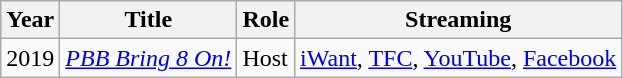<table class="wikitable sortable" >
<tr>
<th>Year</th>
<th>Title</th>
<th>Role</th>
<th>Streaming</th>
</tr>
<tr>
<td>2019</td>
<td><a href='#'><em>PBB Bring 8 On!</em></a></td>
<td>Host</td>
<td><a href='#'>iWant</a>, <a href='#'>TFC</a>, <a href='#'>YouTube</a>, <a href='#'>Facebook</a></td>
</tr>
</table>
